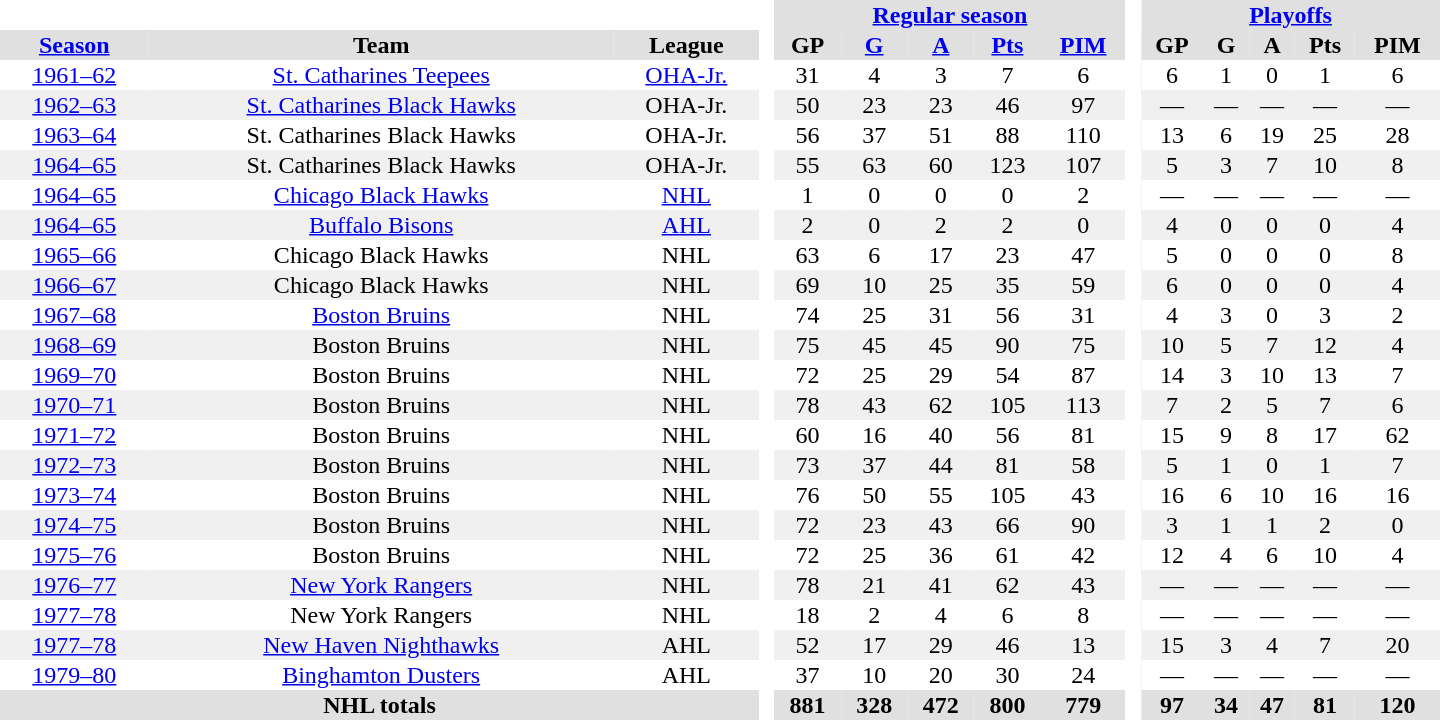<table border="0" cellpadding="1" cellspacing="0" style="text-align:center; width:60em;">
<tr style="background:#e0e0e0;">
<th colspan="3"  bgcolor="#ffffff"> </th>
<th rowspan="99" bgcolor="#ffffff"> </th>
<th colspan="5"><a href='#'>Regular season</a></th>
<th rowspan="99" bgcolor="#ffffff"> </th>
<th colspan="5"><a href='#'>Playoffs</a></th>
</tr>
<tr style="background:#e0e0e0;">
<th><a href='#'>Season</a></th>
<th>Team</th>
<th>League</th>
<th>GP</th>
<th><a href='#'>G</a></th>
<th><a href='#'>A</a></th>
<th><a href='#'>Pts</a></th>
<th><a href='#'>PIM</a></th>
<th>GP</th>
<th>G</th>
<th>A</th>
<th>Pts</th>
<th>PIM</th>
</tr>
<tr>
<td><a href='#'>1961–62</a></td>
<td><a href='#'>St. Catharines Teepees</a></td>
<td><a href='#'>OHA-Jr.</a></td>
<td>31</td>
<td>4</td>
<td>3</td>
<td>7</td>
<td>6</td>
<td>6</td>
<td>1</td>
<td>0</td>
<td>1</td>
<td>6</td>
</tr>
<tr style="background:#f0f0f0;">
<td><a href='#'>1962–63</a></td>
<td><a href='#'>St. Catharines Black Hawks</a></td>
<td>OHA-Jr.</td>
<td>50</td>
<td>23</td>
<td>23</td>
<td>46</td>
<td>97</td>
<td>—</td>
<td>—</td>
<td>—</td>
<td>—</td>
<td>—</td>
</tr>
<tr>
<td><a href='#'>1963–64</a></td>
<td>St. Catharines Black Hawks</td>
<td>OHA-Jr.</td>
<td>56</td>
<td>37</td>
<td>51</td>
<td>88</td>
<td>110</td>
<td>13</td>
<td>6</td>
<td>19</td>
<td>25</td>
<td>28</td>
</tr>
<tr style="background:#f0f0f0;">
<td><a href='#'>1964–65</a></td>
<td>St. Catharines Black Hawks</td>
<td>OHA-Jr.</td>
<td>55</td>
<td>63</td>
<td>60</td>
<td>123</td>
<td>107</td>
<td>5</td>
<td>3</td>
<td>7</td>
<td>10</td>
<td>8</td>
</tr>
<tr>
<td><a href='#'>1964–65</a></td>
<td><a href='#'>Chicago Black Hawks</a></td>
<td><a href='#'>NHL</a></td>
<td>1</td>
<td>0</td>
<td>0</td>
<td>0</td>
<td>2</td>
<td>—</td>
<td>—</td>
<td>—</td>
<td>—</td>
<td>—</td>
</tr>
<tr style="background:#f0f0f0;">
<td><a href='#'>1964–65</a></td>
<td><a href='#'>Buffalo Bisons</a></td>
<td><a href='#'>AHL</a></td>
<td>2</td>
<td>0</td>
<td>2</td>
<td>2</td>
<td>0</td>
<td>4</td>
<td>0</td>
<td>0</td>
<td>0</td>
<td>4</td>
</tr>
<tr>
<td><a href='#'>1965–66</a></td>
<td>Chicago Black Hawks</td>
<td>NHL</td>
<td>63</td>
<td>6</td>
<td>17</td>
<td>23</td>
<td>47</td>
<td>5</td>
<td>0</td>
<td>0</td>
<td>0</td>
<td>8</td>
</tr>
<tr style="background:#f0f0f0;">
<td><a href='#'>1966–67</a></td>
<td>Chicago Black Hawks</td>
<td>NHL</td>
<td>69</td>
<td>10</td>
<td>25</td>
<td>35</td>
<td>59</td>
<td>6</td>
<td>0</td>
<td>0</td>
<td>0</td>
<td>4</td>
</tr>
<tr>
<td><a href='#'>1967–68</a></td>
<td><a href='#'>Boston Bruins</a></td>
<td>NHL</td>
<td>74</td>
<td>25</td>
<td>31</td>
<td>56</td>
<td>31</td>
<td>4</td>
<td>3</td>
<td>0</td>
<td>3</td>
<td>2</td>
</tr>
<tr style="background:#f0f0f0;">
<td><a href='#'>1968–69</a></td>
<td>Boston Bruins</td>
<td>NHL</td>
<td>75</td>
<td>45</td>
<td>45</td>
<td>90</td>
<td>75</td>
<td>10</td>
<td>5</td>
<td>7</td>
<td>12</td>
<td>4</td>
</tr>
<tr>
<td><a href='#'>1969–70</a></td>
<td>Boston Bruins</td>
<td>NHL</td>
<td>72</td>
<td>25</td>
<td>29</td>
<td>54</td>
<td>87</td>
<td>14</td>
<td>3</td>
<td>10</td>
<td>13</td>
<td>7</td>
</tr>
<tr style="background:#f0f0f0;">
<td><a href='#'>1970–71</a></td>
<td>Boston Bruins</td>
<td>NHL</td>
<td>78</td>
<td>43</td>
<td>62</td>
<td>105</td>
<td>113</td>
<td>7</td>
<td>2</td>
<td>5</td>
<td>7</td>
<td>6</td>
</tr>
<tr>
<td><a href='#'>1971–72</a></td>
<td>Boston Bruins</td>
<td>NHL</td>
<td>60</td>
<td>16</td>
<td>40</td>
<td>56</td>
<td>81</td>
<td>15</td>
<td>9</td>
<td>8</td>
<td>17</td>
<td>62</td>
</tr>
<tr style="background:#f0f0f0;">
<td><a href='#'>1972–73</a></td>
<td>Boston Bruins</td>
<td>NHL</td>
<td>73</td>
<td>37</td>
<td>44</td>
<td>81</td>
<td>58</td>
<td>5</td>
<td>1</td>
<td>0</td>
<td>1</td>
<td>7</td>
</tr>
<tr>
<td><a href='#'>1973–74</a></td>
<td>Boston Bruins</td>
<td>NHL</td>
<td>76</td>
<td>50</td>
<td>55</td>
<td>105</td>
<td>43</td>
<td>16</td>
<td>6</td>
<td>10</td>
<td>16</td>
<td>16</td>
</tr>
<tr style="background:#f0f0f0;">
<td><a href='#'>1974–75</a></td>
<td>Boston Bruins</td>
<td>NHL</td>
<td>72</td>
<td>23</td>
<td>43</td>
<td>66</td>
<td>90</td>
<td>3</td>
<td>1</td>
<td>1</td>
<td>2</td>
<td>0</td>
</tr>
<tr>
<td><a href='#'>1975–76</a></td>
<td>Boston Bruins</td>
<td>NHL</td>
<td>72</td>
<td>25</td>
<td>36</td>
<td>61</td>
<td>42</td>
<td>12</td>
<td>4</td>
<td>6</td>
<td>10</td>
<td>4</td>
</tr>
<tr style="background:#f0f0f0;">
<td><a href='#'>1976–77</a></td>
<td><a href='#'>New York Rangers</a></td>
<td>NHL</td>
<td>78</td>
<td>21</td>
<td>41</td>
<td>62</td>
<td>43</td>
<td>—</td>
<td>—</td>
<td>—</td>
<td>—</td>
<td>—</td>
</tr>
<tr>
<td><a href='#'>1977–78</a></td>
<td>New York Rangers</td>
<td>NHL</td>
<td>18</td>
<td>2</td>
<td>4</td>
<td>6</td>
<td>8</td>
<td>—</td>
<td>—</td>
<td>—</td>
<td>—</td>
<td>—</td>
</tr>
<tr style="background:#f0f0f0;">
<td><a href='#'>1977–78</a></td>
<td><a href='#'>New Haven Nighthawks</a></td>
<td>AHL</td>
<td>52</td>
<td>17</td>
<td>29</td>
<td>46</td>
<td>13</td>
<td>15</td>
<td>3</td>
<td>4</td>
<td>7</td>
<td>20</td>
</tr>
<tr>
<td><a href='#'>1979–80</a></td>
<td><a href='#'>Binghamton Dusters</a></td>
<td>AHL</td>
<td>37</td>
<td>10</td>
<td>20</td>
<td>30</td>
<td>24</td>
<td>—</td>
<td>—</td>
<td>—</td>
<td>—</td>
<td>—</td>
</tr>
<tr style="background:#e0e0e0;">
<th colspan="3">NHL totals</th>
<th>881</th>
<th>328</th>
<th>472</th>
<th>800</th>
<th>779</th>
<th>97</th>
<th>34</th>
<th>47</th>
<th>81</th>
<th>120</th>
</tr>
</table>
